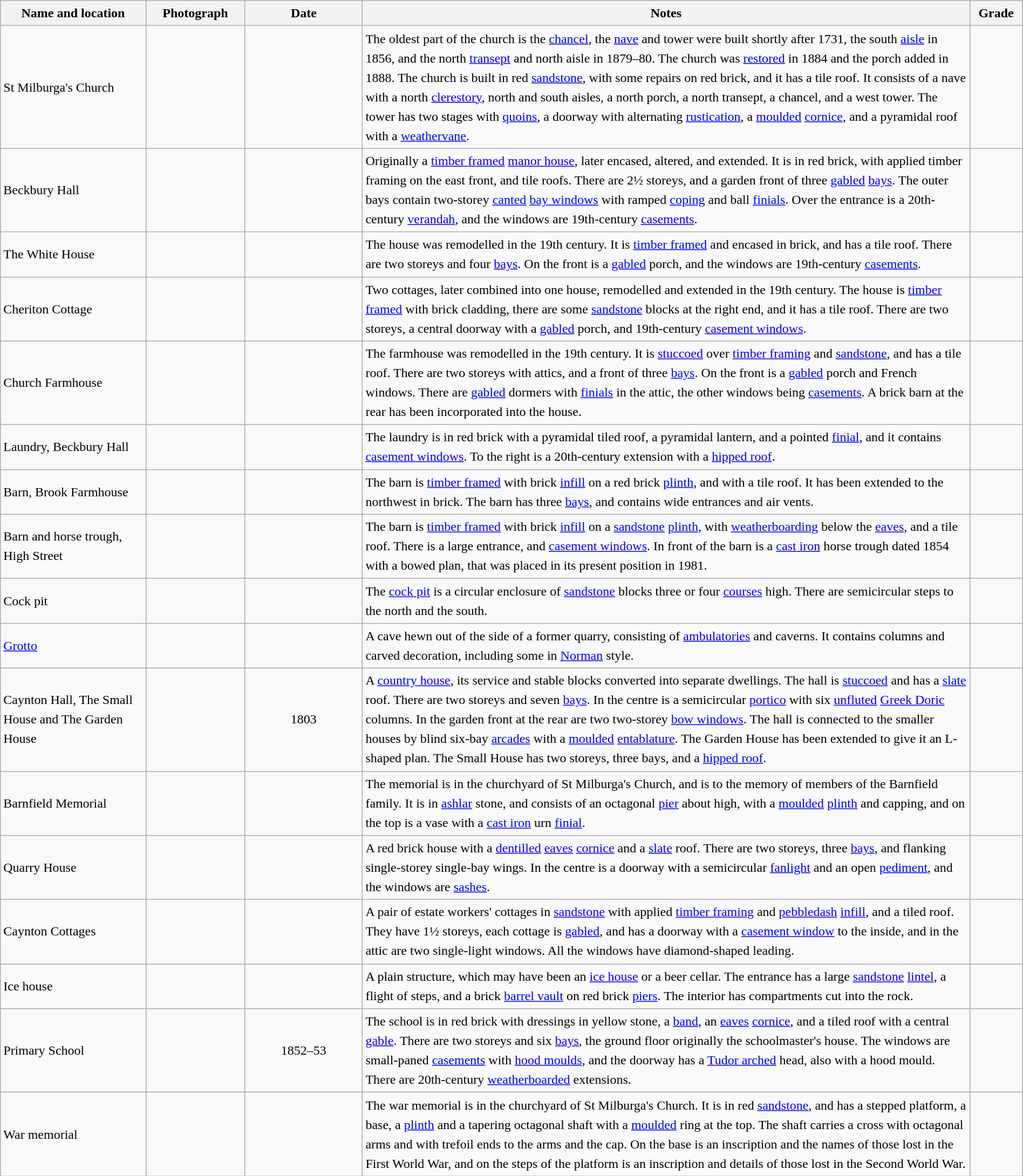<table class="wikitable sortable plainrowheaders" style="width:100%; border:0; text-align:left; line-height:150%;">
<tr>
<th scope="col"  style="width:150px">Name and location</th>
<th scope="col"  style="width:100px" class="unsortable">Photograph</th>
<th scope="col"  style="width:120px">Date</th>
<th scope="col"  style="width:650px" class="unsortable">Notes</th>
<th scope="col"  style="width:50px">Grade</th>
</tr>
<tr>
<td>St Milburga's Church<br><small></small></td>
<td></td>
<td align="center"></td>
<td>The oldest part of the church is the <a href='#'>chancel</a>, the <a href='#'>nave</a> and tower were built shortly after 1731, the south <a href='#'>aisle</a> in 1856, and the north <a href='#'>transept</a> and north aisle in 1879–80. The church was <a href='#'>restored</a> in 1884 and the porch added in 1888.  The church is built in red <a href='#'>sandstone</a>, with some repairs on red brick, and it has a tile roof.  It consists of a nave with a north <a href='#'>clerestory</a>, north and south aisles, a north porch, a north transept, a chancel, and a west tower.  The tower has two stages with <a href='#'>quoins</a>, a doorway with alternating <a href='#'>rustication</a>, a <a href='#'>moulded</a> <a href='#'>cornice</a>, and a pyramidal roof with a <a href='#'>weathervane</a>.</td>
<td align="center" ></td>
</tr>
<tr>
<td>Beckbury Hall<br><small></small></td>
<td></td>
<td align="center"></td>
<td>Originally a <a href='#'>timber framed</a> <a href='#'>manor house</a>, later encased, altered, and extended.  It is in red brick, with applied timber framing on the east front, and tile roofs.  There are 2½ storeys, and a garden front of three <a href='#'>gabled</a> <a href='#'>bays</a>.  The outer bays contain two-storey <a href='#'>canted</a> <a href='#'>bay windows</a> with ramped <a href='#'>coping</a> and ball <a href='#'>finials</a>.  Over the entrance is a 20th-century <a href='#'>verandah</a>, and the windows are 19th-century <a href='#'>casements</a>.</td>
<td align="center" ></td>
</tr>
<tr>
<td>The White House<br><small></small></td>
<td></td>
<td align="center"></td>
<td>The house was remodelled in the 19th century.  It is <a href='#'>timber framed</a> and encased in brick, and has a tile roof.  There are two storeys and four <a href='#'>bays</a>.  On the front is a <a href='#'>gabled</a> porch, and the windows are 19th-century <a href='#'>casements</a>.</td>
<td align="center" ></td>
</tr>
<tr>
<td>Cheriton Cottage<br><small></small></td>
<td></td>
<td align="center"></td>
<td>Two cottages, later combined into one house, remodelled and extended in the 19th century.  The house is <a href='#'>timber framed</a> with brick cladding, there are some <a href='#'>sandstone</a> blocks at the right end, and it has a tile roof.  There are two storeys, a central doorway with a <a href='#'>gabled</a> porch, and 19th-century <a href='#'>casement windows</a>.</td>
<td align="center" ></td>
</tr>
<tr>
<td>Church Farmhouse<br><small></small></td>
<td></td>
<td align="center"></td>
<td>The farmhouse was remodelled in the 19th century.  It is <a href='#'>stuccoed</a> over <a href='#'>timber framing</a> and <a href='#'>sandstone</a>, and has a tile roof.  There are two storeys with attics, and a front of three <a href='#'>bays</a>.  On the front is a <a href='#'>gabled</a> porch and French windows.  There are <a href='#'>gabled</a> dormers with <a href='#'>finials</a> in the attic, the other windows being <a href='#'>casements</a>.  A brick barn at the rear has been incorporated into the house.</td>
<td align="center" ></td>
</tr>
<tr>
<td>Laundry, Beckbury Hall<br><small></small></td>
<td></td>
<td align="center"></td>
<td>The laundry is in red brick with a pyramidal tiled roof, a pyramidal lantern, and a pointed <a href='#'>finial</a>, and it contains <a href='#'>casement windows</a>.  To the right is a 20th-century extension with a <a href='#'>hipped roof</a>.</td>
<td align="center" ></td>
</tr>
<tr>
<td>Barn, Brook Farmhouse<br><small></small></td>
<td></td>
<td align="center"></td>
<td>The barn is <a href='#'>timber framed</a> with brick <a href='#'>infill</a> on a red brick <a href='#'>plinth</a>, and with a tile roof.  It has been extended to the northwest in brick.  The barn has three <a href='#'>bays</a>, and contains wide entrances and air vents.</td>
<td align="center" ></td>
</tr>
<tr>
<td>Barn and horse trough, High Street<br><small></small></td>
<td></td>
<td align="center"></td>
<td>The barn is <a href='#'>timber framed</a> with brick <a href='#'>infill</a> on a <a href='#'>sandstone</a> <a href='#'>plinth</a>, with <a href='#'>weatherboarding</a> below the <a href='#'>eaves</a>, and a tile roof.  There is a large entrance, and <a href='#'>casement windows</a>.  In front of the barn is a <a href='#'>cast iron</a> horse trough dated 1854 with a bowed plan, that was placed in its present position in 1981.</td>
<td align="center" ></td>
</tr>
<tr>
<td>Cock pit<br><small></small></td>
<td></td>
<td align="center"></td>
<td>The <a href='#'>cock pit</a> is a circular enclosure of <a href='#'>sandstone</a> blocks three or four <a href='#'>courses</a> high.  There are semicircular steps to the north and the south.</td>
<td align="center" ></td>
</tr>
<tr>
<td><a href='#'>Grotto</a><br><small></small></td>
<td></td>
<td align="center"></td>
<td>A cave hewn out of the side of a former quarry, consisting of <a href='#'>ambulatories</a> and caverns.  It contains columns and carved decoration, including some in <a href='#'>Norman</a> style.</td>
<td align="center" ></td>
</tr>
<tr>
<td>Caynton Hall, The Small House and The Garden House<br><small></small></td>
<td></td>
<td align="center">1803</td>
<td>A <a href='#'>country house</a>, its service and stable blocks converted into separate dwellings.  The hall is <a href='#'>stuccoed</a> and has a <a href='#'>slate</a> roof.  There are two storeys and seven <a href='#'>bays</a>.  In the centre is a semicircular <a href='#'>portico</a> with six <a href='#'>unfluted</a> <a href='#'>Greek Doric</a> columns. In the garden front at the rear are two two-storey <a href='#'>bow windows</a>.  The hall is connected to the smaller houses by blind six-bay <a href='#'>arcades</a> with a <a href='#'>moulded</a> <a href='#'>entablature</a>.  The Garden House has been extended to give it an L-shaped plan.  The Small House has two storeys, three bays, and a <a href='#'>hipped roof</a>.</td>
<td align="center" ></td>
</tr>
<tr>
<td>Barnfield Memorial<br><small></small></td>
<td></td>
<td align="center"></td>
<td>The memorial is in the churchyard of St Milburga's Church, and is to the memory of members of the Barnfield family.  It is in <a href='#'>ashlar</a> stone, and consists of an octagonal <a href='#'>pier</a> about  high, with a <a href='#'>moulded</a> <a href='#'>plinth</a> and capping, and on the top is a vase with a <a href='#'>cast iron</a> urn <a href='#'>finial</a>.</td>
<td align="center" ></td>
</tr>
<tr>
<td>Quarry House<br><small></small></td>
<td></td>
<td align="center"></td>
<td>A red brick house with a <a href='#'>dentilled</a> <a href='#'>eaves</a> <a href='#'>cornice</a> and a <a href='#'>slate</a> roof.  There are two storeys, three <a href='#'>bays</a>, and flanking single-storey single-bay wings.  In the centre is a doorway with a semicircular <a href='#'>fanlight</a> and an open <a href='#'>pediment</a>, and the windows are <a href='#'>sashes</a>.</td>
<td align="center" ></td>
</tr>
<tr>
<td>Caynton Cottages<br><small></small></td>
<td></td>
<td align="center"></td>
<td>A pair of estate workers' cottages in <a href='#'>sandstone</a> with applied <a href='#'>timber framing</a> and <a href='#'>pebbledash</a> <a href='#'>infill</a>, and a tiled roof.  They have 1½ storeys, each cottage is <a href='#'>gabled</a>, and has a doorway with a <a href='#'>casement window</a> to the inside, and in the attic are two single-light windows.  All the windows have diamond-shaped leading.</td>
<td align="center" ></td>
</tr>
<tr>
<td>Ice house<br><small></small></td>
<td></td>
<td align="center"></td>
<td>A plain structure, which may have been an <a href='#'>ice house</a> or a beer cellar.  The entrance has a large <a href='#'>sandstone</a> <a href='#'>lintel</a>, a flight of steps, and a brick <a href='#'>barrel vault</a> on red brick <a href='#'>piers</a>.  The interior has compartments cut into the rock.</td>
<td align="center" ></td>
</tr>
<tr>
<td>Primary School<br><small></small></td>
<td></td>
<td align="center">1852–53</td>
<td>The school is in red brick with dressings in yellow stone, a <a href='#'>band</a>, an <a href='#'>eaves</a> <a href='#'>cornice</a>, and a tiled roof with a central <a href='#'>gable</a>.  There are two storeys and six <a href='#'>bays</a>, the ground floor originally the schoolmaster's house.  The windows are small-paned <a href='#'>casements</a> with <a href='#'>hood moulds</a>, and the doorway has a <a href='#'>Tudor arched</a> head, also with a hood mould.  There are 20th-century <a href='#'>weatherboarded</a> extensions.</td>
<td align="center" ></td>
</tr>
<tr>
<td>War memorial<br><small></small></td>
<td></td>
<td align="center"></td>
<td>The war memorial is in the churchyard of St Milburga's Church.  It is in red <a href='#'>sandstone</a>, and has a stepped platform, a base, a <a href='#'>plinth</a> and a tapering octagonal shaft with a <a href='#'>moulded</a> ring at the top.  The shaft carries a cross with octagonal arms and with trefoil ends to the arms and the cap.  On the base is an inscription and the names of those lost in the First World War, and on the steps of the platform is an inscription and details of those lost in the Second World War.</td>
<td align="center" ></td>
</tr>
<tr>
</tr>
</table>
